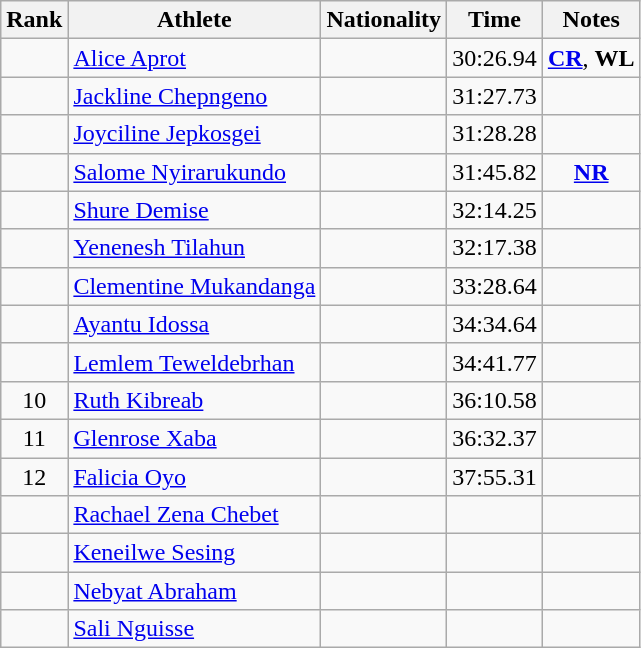<table class="wikitable sortable" style="text-align:center">
<tr>
<th>Rank</th>
<th>Athlete</th>
<th>Nationality</th>
<th>Time</th>
<th>Notes</th>
</tr>
<tr>
<td></td>
<td align="left"><a href='#'>Alice Aprot</a></td>
<td align=left></td>
<td>30:26.94</td>
<td><strong><a href='#'>CR</a></strong>, <strong>WL</strong></td>
</tr>
<tr>
<td></td>
<td align="left"><a href='#'>Jackline Chepngeno</a></td>
<td align=left></td>
<td>31:27.73</td>
<td></td>
</tr>
<tr>
<td></td>
<td align="left"><a href='#'>Joyciline Jepkosgei</a></td>
<td align=left></td>
<td>31:28.28</td>
<td></td>
</tr>
<tr>
<td></td>
<td align="left"><a href='#'>Salome Nyirarukundo</a></td>
<td align=left></td>
<td>31:45.82</td>
<td><strong><a href='#'>NR</a></strong></td>
</tr>
<tr>
<td></td>
<td align="left"><a href='#'>Shure Demise</a></td>
<td align=left></td>
<td>32:14.25</td>
<td></td>
</tr>
<tr>
<td></td>
<td align="left"><a href='#'>Yenenesh Tilahun</a></td>
<td align=left></td>
<td>32:17.38</td>
<td></td>
</tr>
<tr>
<td></td>
<td align="left"><a href='#'>Clementine Mukandanga</a></td>
<td align=left></td>
<td>33:28.64</td>
<td></td>
</tr>
<tr>
<td></td>
<td align="left"><a href='#'>Ayantu Idossa</a></td>
<td align=left></td>
<td>34:34.64</td>
<td></td>
</tr>
<tr>
<td></td>
<td align="left"><a href='#'>Lemlem Teweldebrhan</a></td>
<td align=left></td>
<td>34:41.77</td>
<td></td>
</tr>
<tr>
<td>10</td>
<td align="left"><a href='#'>Ruth Kibreab</a></td>
<td align=left></td>
<td>36:10.58</td>
<td></td>
</tr>
<tr>
<td>11</td>
<td align="left"><a href='#'>Glenrose Xaba</a></td>
<td align=left></td>
<td>36:32.37</td>
<td></td>
</tr>
<tr>
<td>12</td>
<td align="left"><a href='#'>Falicia Oyo</a></td>
<td align=left></td>
<td>37:55.31</td>
<td></td>
</tr>
<tr>
<td></td>
<td align="left"><a href='#'>Rachael Zena Chebet</a></td>
<td align=left></td>
<td></td>
<td></td>
</tr>
<tr>
<td></td>
<td align="left"><a href='#'>Keneilwe Sesing</a></td>
<td align=left></td>
<td></td>
<td></td>
</tr>
<tr>
<td></td>
<td align="left"><a href='#'>Nebyat Abraham</a></td>
<td align=left></td>
<td></td>
<td></td>
</tr>
<tr>
<td></td>
<td align="left"><a href='#'>Sali Nguisse</a></td>
<td align=left></td>
<td></td>
<td></td>
</tr>
</table>
